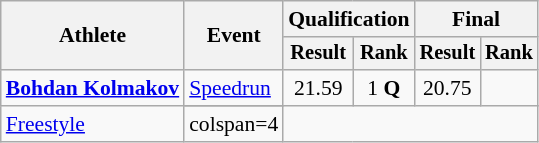<table class=wikitable style="font-size:90%">
<tr>
<th rowspan="2">Athlete</th>
<th rowspan="2">Event</th>
<th colspan="2">Qualification</th>
<th colspan="2">Final</th>
</tr>
<tr style="font-size:95%">
<th>Result</th>
<th>Rank</th>
<th>Result</th>
<th>Rank</th>
</tr>
<tr align=center>
<td align=left rowspan=2><strong><a href='#'>Bohdan Kolmakov</a></strong></td>
<td align=left><a href='#'>Speedrun</a></td>
<td>21.59</td>
<td>1 <strong>Q</strong></td>
<td>20.75</td>
<td></td>
</tr>
<tr>
</tr>
<tr align=center>
<td align=left><a href='#'>Freestyle</a></td>
<td>colspan=4 </td>
</tr>
</table>
